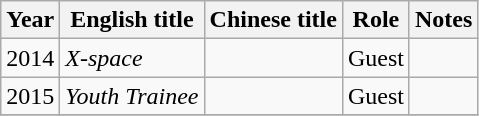<table class="wikitable">
<tr>
<th>Year</th>
<th>English title</th>
<th>Chinese title</th>
<th>Role</th>
<th>Notes</th>
</tr>
<tr>
<td>2014</td>
<td><em>X-space</em></td>
<td></td>
<td>Guest</td>
<td></td>
</tr>
<tr>
<td>2015</td>
<td><em>Youth Trainee</em></td>
<td></td>
<td>Guest</td>
<td></td>
</tr>
<tr>
</tr>
</table>
